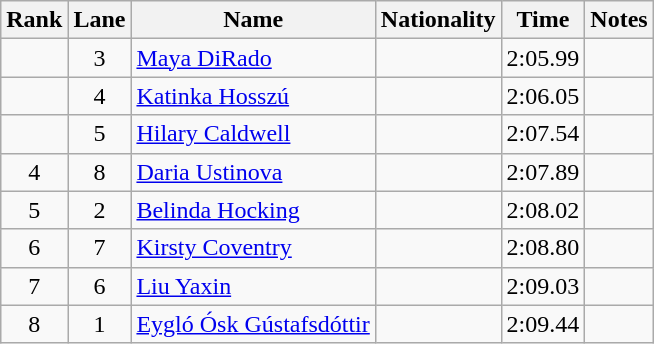<table class="wikitable sortable" style="text-align:center">
<tr>
<th>Rank</th>
<th>Lane</th>
<th>Name</th>
<th>Nationality</th>
<th>Time</th>
<th>Notes</th>
</tr>
<tr>
<td></td>
<td>3</td>
<td align=left><a href='#'>Maya DiRado</a></td>
<td align=left></td>
<td>2:05.99</td>
<td></td>
</tr>
<tr>
<td></td>
<td>4</td>
<td align=left><a href='#'>Katinka Hosszú</a></td>
<td align=left></td>
<td>2:06.05</td>
<td></td>
</tr>
<tr>
<td></td>
<td>5</td>
<td align=left><a href='#'>Hilary Caldwell</a></td>
<td align=left></td>
<td>2:07.54</td>
<td></td>
</tr>
<tr>
<td>4</td>
<td>8</td>
<td align=left><a href='#'>Daria Ustinova</a></td>
<td align=left></td>
<td>2:07.89</td>
<td></td>
</tr>
<tr>
<td>5</td>
<td>2</td>
<td align=left><a href='#'>Belinda Hocking</a></td>
<td align=left></td>
<td>2:08.02</td>
<td></td>
</tr>
<tr>
<td>6</td>
<td>7</td>
<td align=left><a href='#'>Kirsty Coventry</a></td>
<td align=left></td>
<td>2:08.80</td>
<td></td>
</tr>
<tr>
<td>7</td>
<td>6</td>
<td align=left><a href='#'>Liu Yaxin</a></td>
<td align=left></td>
<td>2:09.03</td>
<td></td>
</tr>
<tr>
<td>8</td>
<td>1</td>
<td align=left><a href='#'>Eygló Ósk Gústafsdóttir</a></td>
<td align=left></td>
<td>2:09.44</td>
<td></td>
</tr>
</table>
